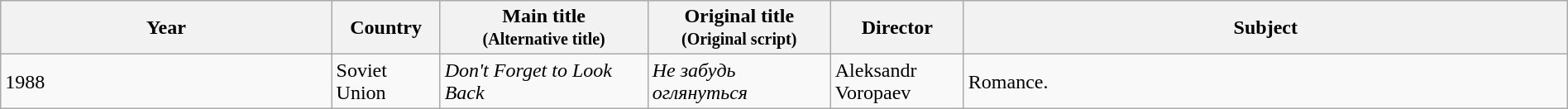<table class="wikitable sortable" style="width:100%;">
<tr>
<th>Year</th>
<th width= 80>Country</th>
<th class="unsortable" style="width:160px;">Main title<br><small>(Alternative title)</small></th>
<th class="unsortable" style="width:140px;">Original title<br><small>(Original script)</small></th>
<th width=100>Director</th>
<th class="unsortable">Subject</th>
</tr>
<tr>
<td>1988</td>
<td>Soviet Union</td>
<td><em>Don't Forget to Look Back</em></td>
<td><em>Не забудь оглянуться</em></td>
<td>Aleksandr Voropaev</td>
<td>Romance.</td>
</tr>
</table>
